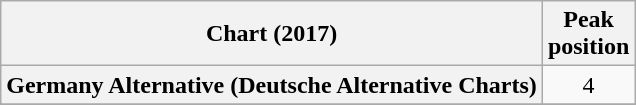<table class="wikitable sortable plainrowheaders" style="text-align:center;">
<tr>
<th scope="col">Chart (2017)</th>
<th scope="col">Peak<br>position</th>
</tr>
<tr>
<th scope="row">Germany Alternative (Deutsche Alternative Charts)</th>
<td>4</td>
</tr>
<tr>
</tr>
<tr>
</tr>
</table>
